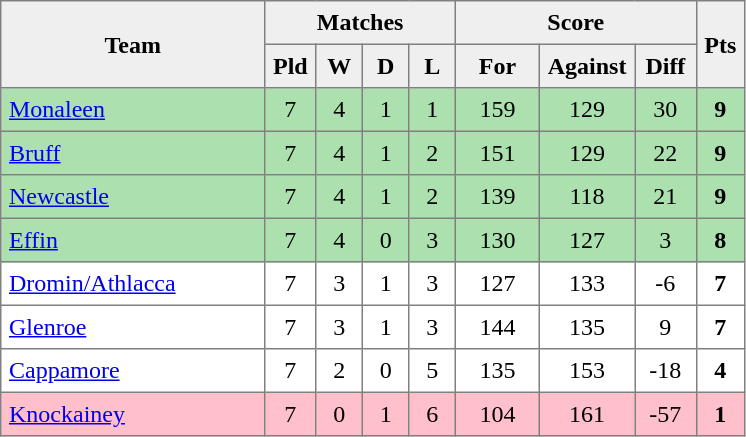<table style=border-collapse:collapse border=1 cellspacing=0 cellpadding=5>
<tr align=center bgcolor=#efefef>
<th rowspan=2 width=165>Team</th>
<th colspan=4>Matches</th>
<th colspan=3>Score</th>
<th rowspan=2width=20>Pts</th>
</tr>
<tr align=center bgcolor=#efefef>
<th width=20>Pld</th>
<th width=20>W</th>
<th width=20>D</th>
<th width=20>L</th>
<th width=45>For</th>
<th width=45>Against</th>
<th width=30>Diff</th>
</tr>
<tr align=center style="background:#ACE1AF;">
<td style="text-align:left;"><a href='#'>Monaleen</a></td>
<td>7</td>
<td>4</td>
<td>1</td>
<td>1</td>
<td>159</td>
<td>129</td>
<td>30</td>
<td><strong>9</strong></td>
</tr>
<tr align=center style="background:#ACE1AF;">
<td style="text-align:left;"><a href='#'>Bruff</a></td>
<td>7</td>
<td>4</td>
<td>1</td>
<td>2</td>
<td>151</td>
<td>129</td>
<td>22</td>
<td><strong>9</strong></td>
</tr>
<tr align=center style="background:#ACE1AF;">
<td style="text-align:left;"><a href='#'>Newcastle</a></td>
<td>7</td>
<td>4</td>
<td>1</td>
<td>2</td>
<td>139</td>
<td>118</td>
<td>21</td>
<td><strong>9</strong></td>
</tr>
<tr align=center style="background:#ACE1AF;">
<td style="text-align:left;"><a href='#'>Effin</a></td>
<td>7</td>
<td>4</td>
<td>0</td>
<td>3</td>
<td>130</td>
<td>127</td>
<td>3</td>
<td><strong>8</strong></td>
</tr>
<tr align=center>
<td style="text-align:left;"><a href='#'>Dromin/Athlacca</a></td>
<td>7</td>
<td>3</td>
<td>1</td>
<td>3</td>
<td>127</td>
<td>133</td>
<td>-6</td>
<td><strong>7</strong></td>
</tr>
<tr align=center>
<td style="text-align:left;"><a href='#'>Glenroe</a></td>
<td>7</td>
<td>3</td>
<td>1</td>
<td>3</td>
<td>144</td>
<td>135</td>
<td>9</td>
<td><strong>7</strong></td>
</tr>
<tr align=center>
<td style="text-align:left;"><a href='#'>Cappamore</a></td>
<td>7</td>
<td>2</td>
<td>0</td>
<td>5</td>
<td>135</td>
<td>153</td>
<td>-18</td>
<td><strong>4</strong></td>
</tr>
<tr align=center style="background:#FFC0CB;">
<td style="text-align:left;"><a href='#'>Knockainey</a></td>
<td>7</td>
<td>0</td>
<td>1</td>
<td>6</td>
<td>104</td>
<td>161</td>
<td>-57</td>
<td><strong>1</strong></td>
</tr>
</table>
